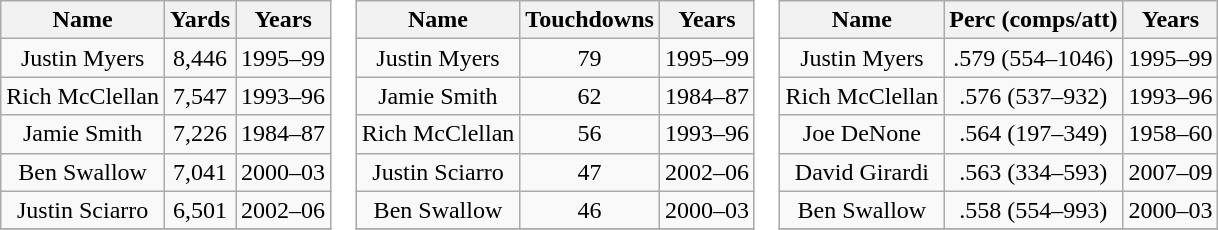<table border="0" cellpadding="0" cellspacing="0">
<tr valign="top">
<td><br><table class="wikitable sortable" style="text-align:center">
<tr>
<th><strong>Name</strong></th>
<th><strong>Yards</strong></th>
<th><strong>Years</strong></th>
</tr>
<tr>
<td>Justin Myers</td>
<td>8,446</td>
<td>1995–99</td>
</tr>
<tr>
<td>Rich McClellan</td>
<td>7,547</td>
<td>1993–96</td>
</tr>
<tr>
<td>Jamie Smith</td>
<td>7,226</td>
<td>1984–87</td>
</tr>
<tr>
<td>Ben Swallow</td>
<td>7,041</td>
<td>2000–03</td>
</tr>
<tr>
<td>Justin Sciarro</td>
<td>6,501</td>
<td>2002–06</td>
</tr>
<tr>
</tr>
</table>
</td>
<td><br><table class="wikitable sortable" style="text-align:center">
<tr>
<th><strong>Name</strong></th>
<th><strong>Touchdowns</strong></th>
<th><strong>Years</strong></th>
</tr>
<tr>
<td>Justin Myers</td>
<td>79</td>
<td>1995–99</td>
</tr>
<tr>
<td>Jamie Smith</td>
<td>62</td>
<td>1984–87</td>
</tr>
<tr>
<td>Rich McClellan</td>
<td>56</td>
<td>1993–96</td>
</tr>
<tr>
<td>Justin Sciarro</td>
<td>47</td>
<td>2002–06</td>
</tr>
<tr>
<td>Ben Swallow</td>
<td>46</td>
<td>2000–03</td>
</tr>
<tr>
</tr>
</table>
</td>
<td><br><table class="wikitable sortable" style="text-align:center">
<tr>
<th><strong>Name</strong></th>
<th><strong>Perc (comps/att)</strong></th>
<th><strong>Years</strong></th>
</tr>
<tr>
<td>Justin Myers</td>
<td>.579 (554–1046)</td>
<td>1995–99</td>
</tr>
<tr>
<td>Rich McClellan</td>
<td>.576 (537–932)</td>
<td>1993–96</td>
</tr>
<tr>
<td>Joe DeNone</td>
<td>.564 (197–349)</td>
<td>1958–60</td>
</tr>
<tr>
<td>David Girardi</td>
<td>.563 (334–593)</td>
<td>2007–09</td>
</tr>
<tr>
<td>Ben Swallow</td>
<td>.558 (554–993)</td>
<td>2000–03</td>
</tr>
<tr>
</tr>
</table>
</td>
</tr>
</table>
